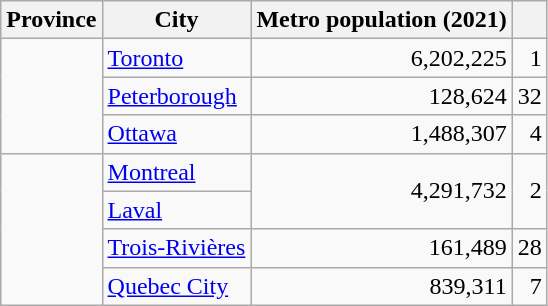<table class="wikitable">
<tr>
<th scope=col>Province</th>
<th scope=col>City</th>
<th scope=col>Metro population (2021)</th>
<th scope=col></th>
</tr>
<tr>
<td rowspan="3"></td>
<td><a href='#'>Toronto</a></td>
<td style="text-align: right">6,202,225</td>
<td style="text-align: right">1</td>
</tr>
<tr>
<td><a href='#'>Peterborough</a></td>
<td style="text-align: right">128,624</td>
<td style="text-align: right">32</td>
</tr>
<tr>
<td><a href='#'>Ottawa</a></td>
<td style="text-align: right">1,488,307</td>
<td style="text-align: right">4</td>
</tr>
<tr>
<td rowspan="4"></td>
<td><a href='#'>Montreal</a></td>
<td rowspan="2" style="text-align: right">4,291,732</td>
<td rowspan="2" style="text-align: right">2</td>
</tr>
<tr>
<td><a href='#'>Laval</a></td>
</tr>
<tr>
<td><a href='#'>Trois-Rivières</a></td>
<td style="text-align: right">161,489</td>
<td style="text-align: right">28</td>
</tr>
<tr>
<td><a href='#'>Quebec City</a></td>
<td style="text-align: right">839,311</td>
<td style="text-align: right">7</td>
</tr>
</table>
